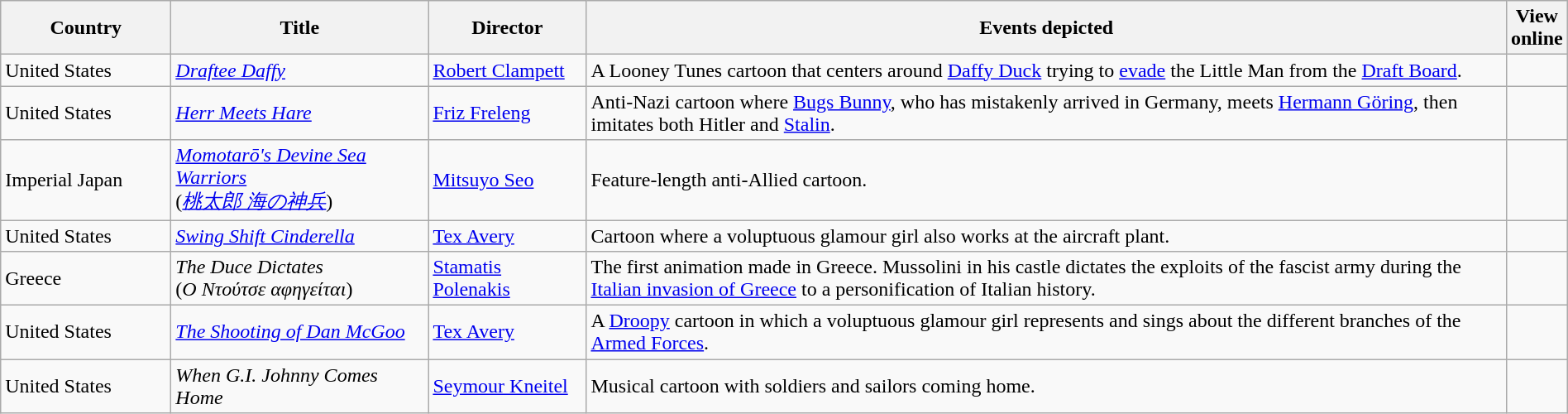<table class="wikitable" width="100%">
<tr>
<th width=130>Country</th>
<th width=200>Title</th>
<th width=120>Director</th>
<th>Events depicted</th>
<th>View<br>online</th>
</tr>
<tr>
<td>United States</td>
<td><em><a href='#'>Draftee Daffy</a></em></td>
<td><a href='#'>Robert Clampett</a></td>
<td>A Looney Tunes cartoon that centers around <a href='#'>Daffy Duck</a> trying to <a href='#'>evade</a> the Little Man from the <a href='#'>Draft Board</a>.</td>
<td></td>
</tr>
<tr>
<td>United States</td>
<td><em><a href='#'>Herr Meets Hare</a></em></td>
<td><a href='#'>Friz Freleng</a></td>
<td>Anti-Nazi cartoon where <a href='#'>Bugs Bunny</a>, who has mistakenly arrived in Germany, meets <a href='#'>Hermann Göring</a>, then imitates both Hitler and <a href='#'>Stalin</a>.</td>
<td></td>
</tr>
<tr>
<td>Imperial Japan</td>
<td><em><a href='#'>Momotarō's Devine Sea Warriors</a></em><br>(<em><a href='#'>桃太郎 海の神兵</a></em>)</td>
<td><a href='#'>Mitsuyo Seo</a></td>
<td>Feature-length anti-Allied cartoon.</td>
<td></td>
</tr>
<tr>
<td>United States</td>
<td><em><a href='#'>Swing Shift Cinderella</a></em></td>
<td><a href='#'>Tex Avery</a></td>
<td>Cartoon where a voluptuous glamour girl also works at the aircraft plant.</td>
<td></td>
</tr>
<tr>
<td>Greece</td>
<td><em>The Duce Dictates</em><br>(<em>Ο Ντούτσε αφηγείται</em>)</td>
<td><a href='#'>Stamatis Polenakis</a></td>
<td>The first animation made in Greece. Mussolini in his castle dictates the exploits of the fascist army during the <a href='#'>Italian invasion of Greece</a> to a personification of Italian history.</td>
<td></td>
</tr>
<tr>
<td>United States</td>
<td><em><a href='#'>The Shooting of Dan McGoo</a></em></td>
<td><a href='#'>Tex Avery</a></td>
<td>A <a href='#'>Droopy</a> cartoon in which a voluptuous glamour girl represents and sings about the different branches of the <a href='#'>Armed Forces</a>.</td>
<td></td>
</tr>
<tr>
<td>United States</td>
<td><em>When G.I. Johnny Comes Home</em></td>
<td><a href='#'>Seymour Kneitel</a></td>
<td>Musical cartoon with soldiers and sailors coming home.</td>
<td></td>
</tr>
</table>
